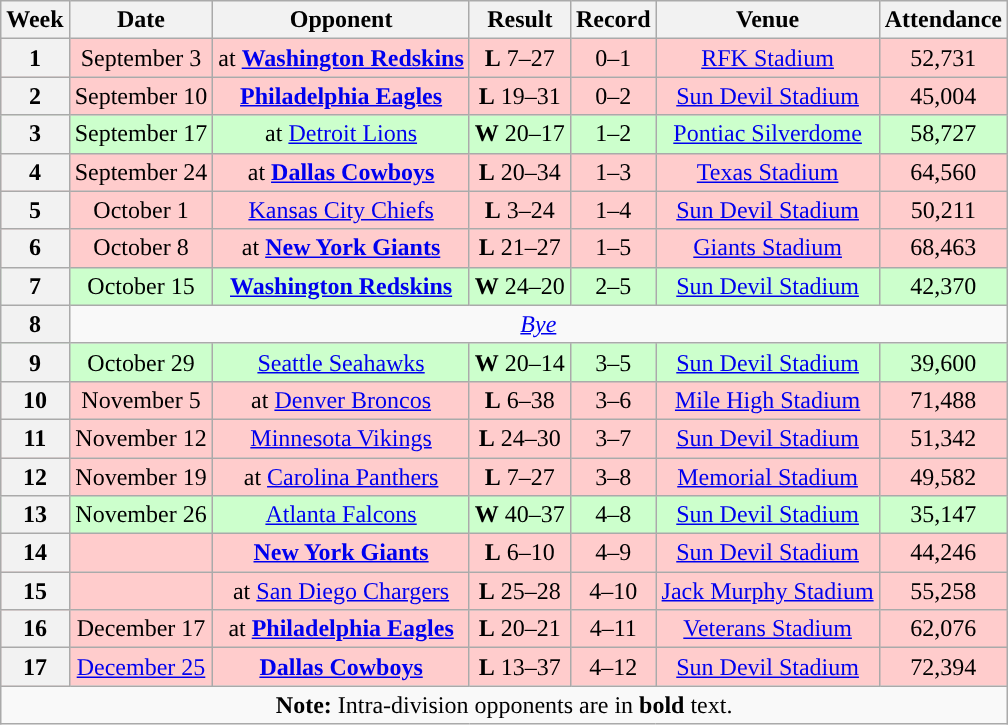<table class="wikitable" style="text-align:center">
<tr>
<th>Week</th>
<th>Date</th>
<th>Opponent</th>
<th>Result</th>
<th>Record</th>
<th>Venue</th>
<th>Attendance</th>
</tr>
<tr style="background:#fcc">
<th>1</th>
<td>September 3</td>
<td>at <strong><a href='#'>Washington Redskins</a></strong></td>
<td><strong>L</strong> 7–27</td>
<td>0–1</td>
<td><a href='#'>RFK Stadium</a></td>
<td>52,731</td>
</tr>
<tr style="background:#fcc">
<th>2</th>
<td>September 10</td>
<td><strong><a href='#'>Philadelphia Eagles</a></strong></td>
<td><strong>L</strong> 19–31</td>
<td>0–2</td>
<td><a href='#'>Sun Devil Stadium</a></td>
<td>45,004</td>
</tr>
<tr style="background:#cfc">
<th>3</th>
<td>September 17</td>
<td>at <a href='#'>Detroit Lions</a></td>
<td><strong>W</strong> 20–17</td>
<td>1–2</td>
<td><a href='#'>Pontiac Silverdome</a></td>
<td>58,727</td>
</tr>
<tr style="background:#fcc">
<th>4</th>
<td>September 24</td>
<td>at <strong><a href='#'>Dallas Cowboys</a></strong></td>
<td><strong>L</strong> 20–34</td>
<td>1–3</td>
<td><a href='#'>Texas Stadium</a></td>
<td>64,560</td>
</tr>
<tr style="background:#fcc">
<th>5</th>
<td>October 1</td>
<td><a href='#'>Kansas City Chiefs</a></td>
<td><strong>L</strong> 3–24</td>
<td>1–4</td>
<td><a href='#'>Sun Devil Stadium</a></td>
<td>50,211</td>
</tr>
<tr style="background:#fcc">
<th>6</th>
<td>October 8</td>
<td>at <strong><a href='#'>New York Giants</a></strong></td>
<td><strong>L</strong> 21–27 </td>
<td>1–5</td>
<td><a href='#'>Giants Stadium</a></td>
<td>68,463</td>
</tr>
<tr style="background:#cfc">
<th>7</th>
<td>October 15</td>
<td><strong><a href='#'>Washington Redskins</a></strong></td>
<td><strong>W</strong> 24–20</td>
<td>2–5</td>
<td><a href='#'>Sun Devil Stadium</a></td>
<td>42,370</td>
</tr>
<tr align="center">
<th>8</th>
<td colspan="7"><em><a href='#'>Bye</a></em></td>
</tr>
<tr style="background:#cfc">
<th>9</th>
<td>October 29</td>
<td><a href='#'>Seattle Seahawks</a></td>
<td><strong>W</strong> 20–14 </td>
<td>3–5</td>
<td><a href='#'>Sun Devil Stadium</a></td>
<td>39,600</td>
</tr>
<tr style="background:#fcc">
<th>10</th>
<td>November 5</td>
<td>at <a href='#'>Denver Broncos</a></td>
<td><strong>L</strong> 6–38</td>
<td>3–6</td>
<td><a href='#'>Mile High Stadium</a></td>
<td>71,488</td>
</tr>
<tr style="background:#fcc">
<th>11</th>
<td>November 12</td>
<td><a href='#'>Minnesota Vikings</a></td>
<td><strong>L</strong> 24–30 </td>
<td>3–7</td>
<td><a href='#'>Sun Devil Stadium</a></td>
<td>51,342</td>
</tr>
<tr style="background:#fcc">
<th>12</th>
<td>November 19</td>
<td>at <a href='#'>Carolina Panthers</a></td>
<td><strong>L</strong> 7–27</td>
<td>3–8</td>
<td><a href='#'>Memorial Stadium</a></td>
<td>49,582</td>
</tr>
<tr style="background:#cfc">
<th>13</th>
<td>November 26</td>
<td><a href='#'>Atlanta Falcons</a></td>
<td><strong>W</strong> 40–37 </td>
<td>4–8</td>
<td><a href='#'>Sun Devil Stadium</a></td>
<td>35,147</td>
</tr>
<tr style="background:#fcc">
<th>14</th>
<td></td>
<td><strong><a href='#'>New York Giants</a></strong></td>
<td><strong>L</strong> 6–10</td>
<td>4–9</td>
<td><a href='#'>Sun Devil Stadium</a></td>
<td>44,246</td>
</tr>
<tr style="background:#fcc">
<th>15</th>
<td></td>
<td>at <a href='#'>San Diego Chargers</a></td>
<td><strong>L</strong> 25–28</td>
<td>4–10</td>
<td><a href='#'>Jack Murphy Stadium</a></td>
<td>55,258</td>
</tr>
<tr style="background:#fcc">
<th>16</th>
<td>December 17</td>
<td>at <strong><a href='#'>Philadelphia Eagles</a></strong></td>
<td><strong>L</strong> 20–21</td>
<td>4–11</td>
<td><a href='#'>Veterans Stadium</a></td>
<td>62,076</td>
</tr>
<tr style="background:#fcc">
<th>17</th>
<td><a href='#'>December 25</a></td>
<td><strong><a href='#'>Dallas Cowboys</a></strong></td>
<td><strong>L</strong> 13–37</td>
<td>4–12</td>
<td><a href='#'>Sun Devil Stadium</a></td>
<td>72,394</td>
</tr>
<tr>
<td colspan="8"><strong>Note:</strong> Intra-division opponents are in <strong>bold</strong> text.</td>
</tr>
</table>
